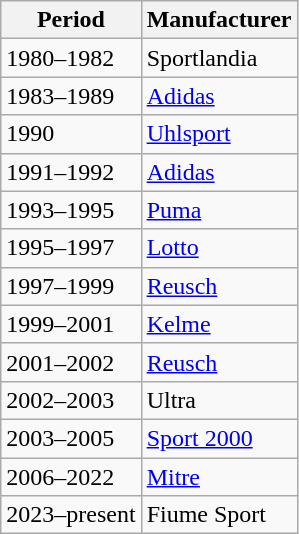<table class="wikitable">
<tr>
<th>Period</th>
<th>Manufacturer</th>
</tr>
<tr>
<td>1980–1982</td>
<td>Sportlandia</td>
</tr>
<tr>
<td>1983–1989</td>
<td><a href='#'>Adidas</a></td>
</tr>
<tr>
<td>1990</td>
<td><a href='#'>Uhlsport</a></td>
</tr>
<tr>
<td>1991–1992</td>
<td><a href='#'>Adidas</a></td>
</tr>
<tr>
<td>1993–1995</td>
<td><a href='#'>Puma</a></td>
</tr>
<tr>
<td>1995–1997</td>
<td><a href='#'>Lotto</a></td>
</tr>
<tr>
<td>1997–1999</td>
<td><a href='#'>Reusch</a></td>
</tr>
<tr>
<td>1999–2001</td>
<td><a href='#'>Kelme</a></td>
</tr>
<tr>
<td>2001–2002</td>
<td><a href='#'>Reusch</a></td>
</tr>
<tr>
<td>2002–2003</td>
<td>Ultra</td>
</tr>
<tr>
<td>2003–2005</td>
<td><a href='#'>Sport 2000</a></td>
</tr>
<tr>
<td>2006–2022</td>
<td><a href='#'>Mitre</a></td>
</tr>
<tr>
<td>2023–present</td>
<td>Fiume Sport</td>
</tr>
</table>
